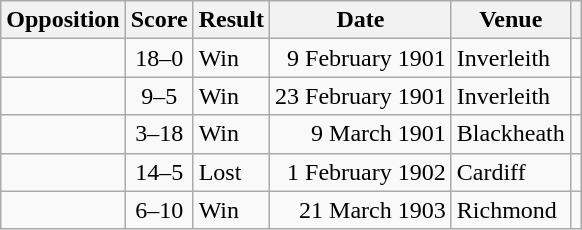<table class="wikitable sortable">
<tr>
<th>Opposition</th>
<th>Score</th>
<th>Result</th>
<th>Date</th>
<th>Venue</th>
<th scope="col" class="unsortable"></th>
</tr>
<tr>
<td></td>
<td align="center">18–0</td>
<td>Win</td>
<td align=right>9 February 1901</td>
<td>Inverleith</td>
<td></td>
</tr>
<tr>
<td></td>
<td align="center">9–5</td>
<td>Win</td>
<td align=right>23 February 1901</td>
<td>Inverleith</td>
<td></td>
</tr>
<tr>
<td></td>
<td align="center">3–18</td>
<td>Win</td>
<td align=right>9 March 1901</td>
<td>Blackheath</td>
<td></td>
</tr>
<tr>
<td></td>
<td align="center">14–5</td>
<td>Lost</td>
<td align=right>1 February 1902</td>
<td>Cardiff</td>
<td></td>
</tr>
<tr>
<td></td>
<td align="center">6–10</td>
<td>Win</td>
<td align=right>21 March 1903</td>
<td>Richmond</td>
<td></td>
</tr>
</table>
